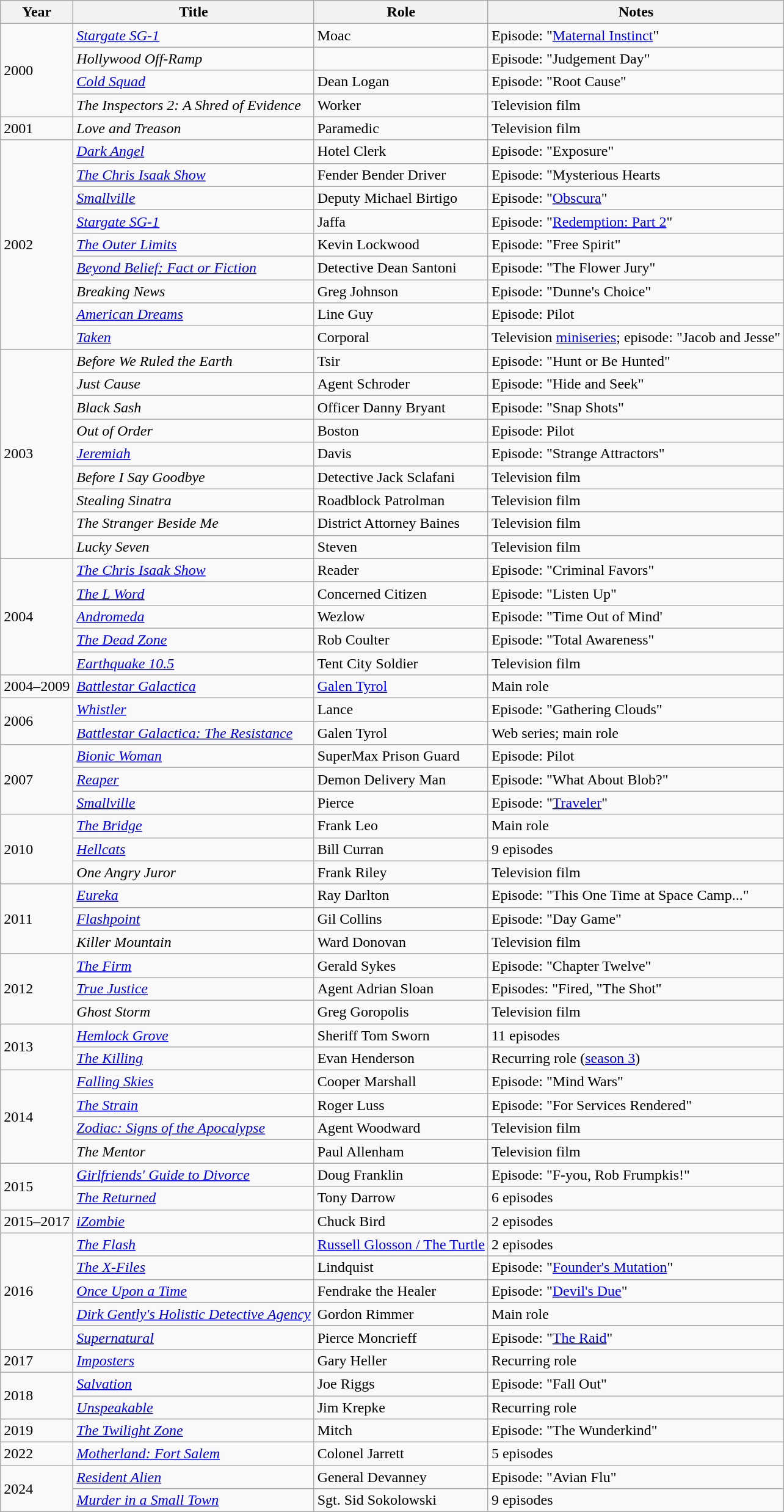<table class="wikitable sortable">
<tr>
<th>Year</th>
<th>Title</th>
<th>Role</th>
<th class="unsortable">Notes</th>
</tr>
<tr>
<td rowspan="4">2000</td>
<td><em><a href='#'>Stargate SG-1</a></em></td>
<td>Moac</td>
<td>Episode: "<a href='#'>Maternal Instinct</a>"</td>
</tr>
<tr>
<td><em>Hollywood Off-Ramp</em></td>
<td></td>
<td>Episode: "Judgement Day"</td>
</tr>
<tr>
<td><em><a href='#'>Cold Squad</a></em></td>
<td>Dean Logan</td>
<td>Episode: "Root Cause"</td>
</tr>
<tr>
<td data-sort-value="Inspectors 2: A Shred of Evidence, The"><em>The Inspectors 2: A Shred of Evidence</em></td>
<td>Worker</td>
<td>Television film</td>
</tr>
<tr>
<td>2001</td>
<td><em>Love and Treason</em></td>
<td>Paramedic</td>
<td>Television film</td>
</tr>
<tr>
<td rowspan="9">2002</td>
<td><em><a href='#'>Dark Angel</a></em></td>
<td>Hotel Clerk</td>
<td>Episode: "Exposure"</td>
</tr>
<tr>
<td data-sort-value="Chris Isaak Show, The"><em><a href='#'>The Chris Isaak Show</a></em></td>
<td>Fender Bender Driver</td>
<td>Episode: "Mysterious Hearts</td>
</tr>
<tr>
<td><em><a href='#'>Smallville</a></em></td>
<td>Deputy Michael Birtigo</td>
<td>Episode: "<a href='#'>Obscura</a>"</td>
</tr>
<tr>
<td><em><a href='#'>Stargate SG-1</a></em></td>
<td>Jaffa</td>
<td>Episode: "<a href='#'>Redemption: Part 2</a>"</td>
</tr>
<tr>
<td data-sort-value="Outer Limits, The"><em><a href='#'>The Outer Limits</a></em></td>
<td>Kevin Lockwood</td>
<td>Episode: "Free Spirit"</td>
</tr>
<tr>
<td><em><a href='#'>Beyond Belief: Fact or Fiction</a></em></td>
<td>Detective Dean Santoni</td>
<td>Episode: "The Flower Jury"</td>
</tr>
<tr>
<td><em>Breaking News</em></td>
<td>Greg Johnson</td>
<td>Episode: "Dunne's Choice"</td>
</tr>
<tr>
<td><em><a href='#'>American Dreams</a></em></td>
<td>Line Guy</td>
<td>Episode: Pilot</td>
</tr>
<tr>
<td><em><a href='#'>Taken</a></em></td>
<td>Corporal</td>
<td>Television <a href='#'>miniseries</a>; episode: "Jacob and Jesse"</td>
</tr>
<tr>
<td rowspan="9">2003</td>
<td><em>Before We Ruled the Earth</em></td>
<td>Tsir</td>
<td>Episode: "Hunt or Be Hunted"</td>
</tr>
<tr>
<td><em>Just Cause</em></td>
<td>Agent Schroder</td>
<td>Episode: "Hide and Seek"</td>
</tr>
<tr>
<td><em>Black Sash</em></td>
<td>Officer Danny Bryant</td>
<td>Episode: "Snap Shots"</td>
</tr>
<tr>
<td><em>Out of Order</em></td>
<td>Boston</td>
<td>Episode: Pilot</td>
</tr>
<tr>
<td><em><a href='#'>Jeremiah</a></em></td>
<td>Davis</td>
<td>Episode: "Strange Attractors"</td>
</tr>
<tr>
<td><em>Before I Say Goodbye</em></td>
<td>Detective Jack Sclafani</td>
<td>Television film</td>
</tr>
<tr>
<td><em>Stealing Sinatra</em></td>
<td>Roadblock Patrolman</td>
<td>Television film</td>
</tr>
<tr>
<td data-sort-value="Stranger Beside Me, The"><em>The Stranger Beside Me</em></td>
<td>District Attorney Baines</td>
<td>Television film</td>
</tr>
<tr>
<td><em>Lucky Seven</em></td>
<td>Steven</td>
<td>Television film</td>
</tr>
<tr>
<td rowspan="5">2004</td>
<td data-sort-value="Chris Isaak Show, The"><em><a href='#'>The Chris Isaak Show</a></em></td>
<td>Reader</td>
<td>Episode: "Criminal Favors"</td>
</tr>
<tr>
<td data-sort-value="L Word, The"><em><a href='#'>The L Word</a></em></td>
<td>Concerned Citizen</td>
<td>Episode: "Listen Up"</td>
</tr>
<tr>
<td><em><a href='#'>Andromeda</a></em></td>
<td>Wezlow</td>
<td>Episode: "Time Out of Mind'</td>
</tr>
<tr>
<td data-sort-value="Dead Zone, The"><em><a href='#'>The Dead Zone</a></em></td>
<td>Rob Coulter</td>
<td>Episode: "Total Awareness"</td>
</tr>
<tr>
<td><em><a href='#'>Earthquake 10.5</a></em></td>
<td>Tent City Soldier</td>
<td>Television film</td>
</tr>
<tr>
<td>2004–2009</td>
<td><em><a href='#'>Battlestar Galactica</a></em></td>
<td><a href='#'>Galen Tyrol</a></td>
<td>Main role</td>
</tr>
<tr>
<td rowspan="2">2006</td>
<td><em><a href='#'>Whistler</a></em></td>
<td>Lance</td>
<td>Episode: "Gathering Clouds"</td>
</tr>
<tr>
<td><em><a href='#'>Battlestar Galactica: The Resistance</a></em></td>
<td>Galen Tyrol</td>
<td>Web series; main role</td>
</tr>
<tr>
<td rowspan="3">2007</td>
<td><em><a href='#'>Bionic Woman</a></em></td>
<td>SuperMax Prison Guard</td>
<td>Episode: Pilot</td>
</tr>
<tr>
<td><em><a href='#'>Reaper</a></em></td>
<td>Demon Delivery Man</td>
<td>Episode: "What About Blob?"</td>
</tr>
<tr>
<td><em><a href='#'>Smallville</a></em></td>
<td>Pierce</td>
<td>Episode: "<a href='#'>Traveler</a>"</td>
</tr>
<tr>
<td rowspan="3">2010</td>
<td data-sort-value="Bridge, The"><em><a href='#'>The Bridge</a></em></td>
<td>Frank Leo</td>
<td>Main role</td>
</tr>
<tr>
<td><em><a href='#'>Hellcats</a></em></td>
<td>Bill Curran</td>
<td>9 episodes</td>
</tr>
<tr>
<td><em>One Angry Juror</em></td>
<td>Frank Riley</td>
<td>Television film</td>
</tr>
<tr>
<td rowspan="3">2011</td>
<td><em><a href='#'>Eureka</a></em></td>
<td>Ray Darlton</td>
<td>Episode: "This One Time at Space Camp..."</td>
</tr>
<tr>
<td><em><a href='#'>Flashpoint</a></em></td>
<td>Gil Collins</td>
<td>Episode: "Day Game"</td>
</tr>
<tr>
<td><em>Killer Mountain</em></td>
<td>Ward Donovan</td>
<td>Television film</td>
</tr>
<tr>
<td rowspan="3">2012</td>
<td data-sort-value="Firm, The"><em><a href='#'>The Firm</a></em></td>
<td>Gerald Sykes</td>
<td>Episode: "Chapter Twelve"</td>
</tr>
<tr>
<td><em><a href='#'>True Justice</a></em></td>
<td>Agent Adrian Sloan</td>
<td>Episodes: "Fired, "The Shot"</td>
</tr>
<tr>
<td><em>Ghost Storm</em></td>
<td>Greg Goropolis</td>
<td>Television film</td>
</tr>
<tr>
<td rowspan="2">2013</td>
<td><em><a href='#'>Hemlock Grove</a></em></td>
<td>Sheriff Tom Sworn</td>
<td>11 episodes</td>
</tr>
<tr>
<td data-sort-value="Killing, The"><em><a href='#'>The Killing</a></em></td>
<td>Evan Henderson</td>
<td>Recurring role (<a href='#'>season 3</a>)</td>
</tr>
<tr>
<td rowspan="4">2014</td>
<td><em><a href='#'>Falling Skies</a></em></td>
<td>Cooper Marshall</td>
<td>Episode: "Mind Wars"</td>
</tr>
<tr>
<td data-sort-value="Strain, The"><em><a href='#'>The Strain</a></em></td>
<td>Roger Luss</td>
<td>Episode: "For Services Rendered"</td>
</tr>
<tr>
<td><em><a href='#'>Zodiac: Signs of the Apocalypse</a></em></td>
<td>Agent Woodward</td>
<td>Television film</td>
</tr>
<tr>
<td data-sort-value="Mentor, The"><em>The Mentor</em></td>
<td>Paul Allenham</td>
<td>Television film</td>
</tr>
<tr>
<td rowspan="2">2015</td>
<td><em><a href='#'>Girlfriends' Guide to Divorce</a></em></td>
<td>Doug Franklin</td>
<td>Episode: "F-you, Rob Frumpkis!"</td>
</tr>
<tr>
<td data-sort-value="Returned, The"><em><a href='#'>The Returned</a></em></td>
<td>Tony Darrow</td>
<td>6 episodes</td>
</tr>
<tr>
<td>2015–2017</td>
<td><em><a href='#'>iZombie</a></em></td>
<td>Chuck Bird</td>
<td>2 episodes</td>
</tr>
<tr>
<td rowspan="5">2016</td>
<td data-sort-value="Flash, The"><em><a href='#'>The Flash</a></em></td>
<td><a href='#'>Russell Glosson / The Turtle</a></td>
<td>2 episodes</td>
</tr>
<tr>
<td data-sort-value="X-Files, The"><em><a href='#'>The X-Files</a></em></td>
<td>Lindquist</td>
<td>Episode: "<a href='#'>Founder's Mutation</a>"</td>
</tr>
<tr>
<td><em><a href='#'>Once Upon a Time</a></em></td>
<td>Fendrake the Healer</td>
<td>Episode: "<a href='#'>Devil's Due</a>"</td>
</tr>
<tr>
<td><em><a href='#'>Dirk Gently's Holistic Detective Agency</a></em></td>
<td>Gordon Rimmer</td>
<td>Main role</td>
</tr>
<tr>
<td><em><a href='#'>Supernatural</a></em></td>
<td>Pierce Moncrieff</td>
<td>Episode: "<a href='#'>The Raid</a>"</td>
</tr>
<tr>
<td>2017</td>
<td><em><a href='#'>Imposters</a></em></td>
<td>Gary Heller</td>
<td>Recurring role</td>
</tr>
<tr>
<td rowspan="2">2018</td>
<td><em><a href='#'>Salvation</a></em></td>
<td>Joe Riggs</td>
<td>Episode: "Fall Out"</td>
</tr>
<tr>
<td><em><a href='#'>Unspeakable</a></em></td>
<td>Jim Krepke</td>
<td>Recurring role</td>
</tr>
<tr>
<td>2019</td>
<td data-sort-value="Twilight Zone, The"><em><a href='#'>The Twilight Zone</a></em></td>
<td>Mitch</td>
<td>Episode: "The Wunderkind"</td>
</tr>
<tr>
<td>2022</td>
<td><em><a href='#'>Motherland: Fort Salem</a></em></td>
<td>Colonel Jarrett</td>
<td>5 episodes</td>
</tr>
<tr>
<td rowspan="2">2024</td>
<td><em><a href='#'>Resident Alien</a></em></td>
<td>General Devanney</td>
<td>Episode: "Avian Flu"</td>
</tr>
<tr>
<td><em><a href='#'>Murder in a Small Town</a></em></td>
<td>Sgt. Sid Sokolowski</td>
<td>9 episodes</td>
</tr>
</table>
